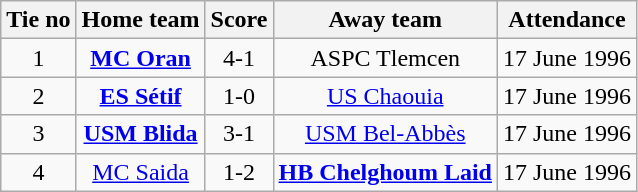<table class="wikitable" style="text-align:center">
<tr>
<th>Tie no</th>
<th>Home team</th>
<th>Score</th>
<th>Away team</th>
<th>Attendance</th>
</tr>
<tr>
<td>1</td>
<td><strong><a href='#'>MC Oran</a></strong></td>
<td>4-1</td>
<td>ASPC Tlemcen</td>
<td>17 June 1996</td>
</tr>
<tr>
<td>2</td>
<td><strong><a href='#'>ES Sétif</a></strong></td>
<td>1-0</td>
<td><a href='#'>US Chaouia</a></td>
<td>17 June 1996</td>
</tr>
<tr>
<td>3</td>
<td><strong><a href='#'>USM Blida</a></strong></td>
<td>3-1</td>
<td><a href='#'>USM Bel-Abbès</a></td>
<td>17 June 1996</td>
</tr>
<tr>
<td>4</td>
<td><a href='#'>MC Saida</a></td>
<td>1-2</td>
<td><strong><a href='#'>HB Chelghoum Laid</a></strong></td>
<td>17 June 1996</td>
</tr>
</table>
